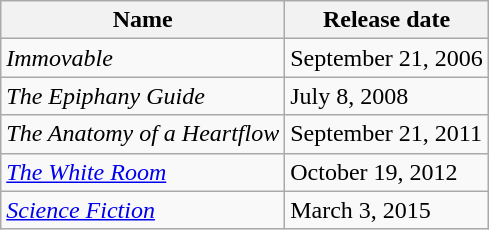<table class="wikitable">
<tr>
<th>Name</th>
<th>Release date</th>
</tr>
<tr>
<td><em>Immovable</em></td>
<td>September 21, 2006</td>
</tr>
<tr>
<td><em>The Epiphany Guide</em></td>
<td>July 8, 2008</td>
</tr>
<tr>
<td><em>The Anatomy of a Heartflow</em></td>
<td>September 21, 2011</td>
</tr>
<tr>
<td><em><a href='#'>The White Room</a></em></td>
<td>October 19, 2012</td>
</tr>
<tr>
<td><em><a href='#'>Science Fiction</a></em></td>
<td>March 3, 2015</td>
</tr>
</table>
